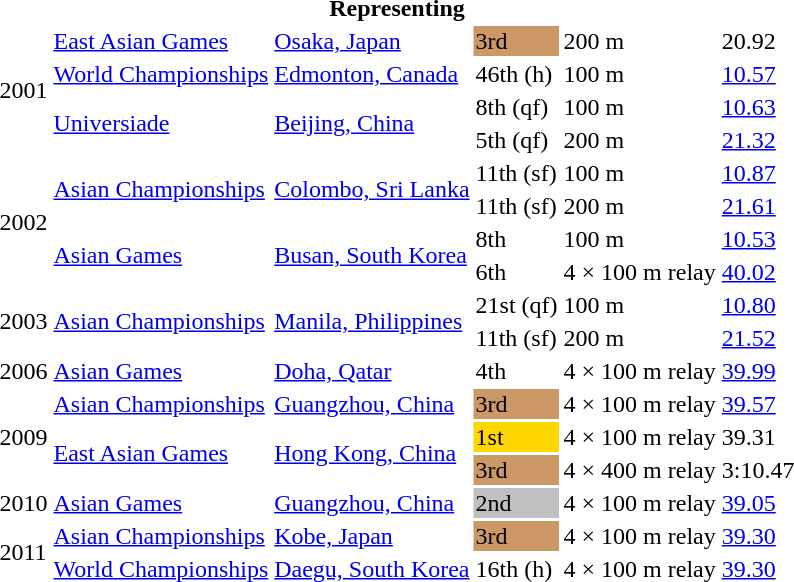<table>
<tr>
<th colspan="6">Representing </th>
</tr>
<tr>
<td rowspan=4>2001</td>
<td><a href='#'>East Asian Games</a></td>
<td><a href='#'>Osaka, Japan</a></td>
<td bgcolor=cc9966>3rd</td>
<td>200 m</td>
<td>20.92</td>
</tr>
<tr>
<td><a href='#'>World Championships</a></td>
<td><a href='#'>Edmonton, Canada</a></td>
<td>46th (h)</td>
<td>100 m</td>
<td><a href='#'>10.57</a></td>
</tr>
<tr>
<td rowspan=2><a href='#'>Universiade</a></td>
<td rowspan=2><a href='#'>Beijing, China</a></td>
<td>8th (qf)</td>
<td>100 m</td>
<td><a href='#'>10.63</a></td>
</tr>
<tr>
<td>5th (qf)</td>
<td>200 m</td>
<td><a href='#'>21.32</a></td>
</tr>
<tr>
<td rowspan=4>2002</td>
<td rowspan=2><a href='#'>Asian Championships</a></td>
<td rowspan=2><a href='#'>Colombo, Sri Lanka</a></td>
<td>11th (sf)</td>
<td>100 m</td>
<td><a href='#'>10.87</a></td>
</tr>
<tr>
<td>11th (sf)</td>
<td>200 m</td>
<td><a href='#'>21.61</a></td>
</tr>
<tr>
<td rowspan=2><a href='#'>Asian Games</a></td>
<td rowspan=2><a href='#'>Busan, South Korea</a></td>
<td>8th</td>
<td>100 m</td>
<td><a href='#'>10.53</a></td>
</tr>
<tr>
<td>6th</td>
<td>4 × 100 m relay</td>
<td><a href='#'>40.02</a></td>
</tr>
<tr>
<td rowspan=2>2003</td>
<td rowspan=2><a href='#'>Asian Championships</a></td>
<td rowspan=2><a href='#'>Manila, Philippines</a></td>
<td>21st (qf)</td>
<td>100 m</td>
<td><a href='#'>10.80</a></td>
</tr>
<tr>
<td>11th (sf)</td>
<td>200 m</td>
<td><a href='#'>21.52</a></td>
</tr>
<tr>
<td>2006</td>
<td><a href='#'>Asian Games</a></td>
<td><a href='#'>Doha, Qatar</a></td>
<td>4th</td>
<td>4 × 100 m relay</td>
<td><a href='#'>39.99</a></td>
</tr>
<tr>
<td rowspan=3>2009</td>
<td><a href='#'>Asian Championships</a></td>
<td><a href='#'>Guangzhou, China</a></td>
<td bgcolor=cc9966>3rd</td>
<td>4 × 100 m relay</td>
<td><a href='#'>39.57</a></td>
</tr>
<tr>
<td rowspan=2><a href='#'>East Asian Games</a></td>
<td rowspan=2><a href='#'>Hong Kong, China</a></td>
<td bgcolor=gold>1st</td>
<td>4 × 100 m relay</td>
<td>39.31</td>
</tr>
<tr>
<td bgcolor=cc9966>3rd</td>
<td>4 × 400 m relay</td>
<td>3:10.47</td>
</tr>
<tr>
<td>2010</td>
<td><a href='#'>Asian Games</a></td>
<td><a href='#'>Guangzhou, China</a></td>
<td bgcolor=silver>2nd</td>
<td>4 × 100 m relay</td>
<td><a href='#'>39.05</a></td>
</tr>
<tr>
<td rowspan=2>2011</td>
<td><a href='#'>Asian Championships</a></td>
<td><a href='#'>Kobe, Japan</a></td>
<td bgcolor=cc9966>3rd</td>
<td>4 × 100 m relay</td>
<td><a href='#'>39.30</a></td>
</tr>
<tr>
<td><a href='#'>World Championships</a></td>
<td><a href='#'>Daegu, South Korea</a></td>
<td>16th (h)</td>
<td>4 × 100 m relay</td>
<td><a href='#'>39.30</a></td>
</tr>
</table>
